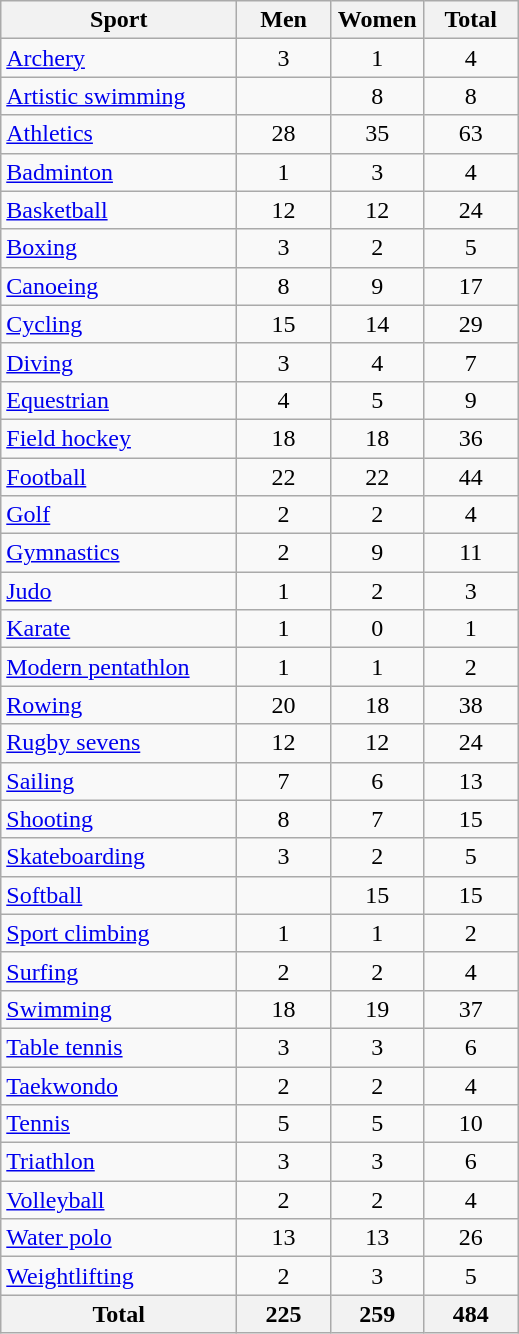<table class="wikitable sortable" style="text-align:center;">
<tr>
<th width=150>Sport</th>
<th width=55>Men</th>
<th width=55>Women</th>
<th width=55>Total</th>
</tr>
<tr>
<td align=left><a href='#'>Archery</a></td>
<td>3</td>
<td>1</td>
<td>4</td>
</tr>
<tr>
<td align=left><a href='#'>Artistic swimming</a></td>
<td></td>
<td>8</td>
<td>8</td>
</tr>
<tr>
<td align=left><a href='#'>Athletics</a></td>
<td>28</td>
<td>35</td>
<td>63</td>
</tr>
<tr>
<td align=left><a href='#'>Badminton</a></td>
<td>1</td>
<td>3</td>
<td>4</td>
</tr>
<tr>
<td align=left><a href='#'>Basketball</a></td>
<td>12</td>
<td>12</td>
<td>24</td>
</tr>
<tr>
<td align=left><a href='#'>Boxing</a></td>
<td>3</td>
<td>2</td>
<td>5</td>
</tr>
<tr>
<td align=left><a href='#'>Canoeing</a></td>
<td>8</td>
<td>9</td>
<td>17</td>
</tr>
<tr>
<td align=left><a href='#'>Cycling</a></td>
<td>15</td>
<td>14</td>
<td>29</td>
</tr>
<tr>
<td align=left><a href='#'>Diving</a></td>
<td>3</td>
<td>4</td>
<td>7</td>
</tr>
<tr>
<td align=left><a href='#'>Equestrian</a></td>
<td>4</td>
<td>5</td>
<td>9</td>
</tr>
<tr>
<td align=left><a href='#'>Field hockey</a></td>
<td>18</td>
<td>18</td>
<td>36</td>
</tr>
<tr>
<td align=left><a href='#'>Football</a></td>
<td>22</td>
<td>22</td>
<td>44</td>
</tr>
<tr>
<td align=left><a href='#'>Golf</a></td>
<td>2</td>
<td>2</td>
<td>4</td>
</tr>
<tr>
<td align=left><a href='#'>Gymnastics</a></td>
<td>2</td>
<td>9</td>
<td>11</td>
</tr>
<tr>
<td align=left><a href='#'>Judo</a></td>
<td>1</td>
<td>2</td>
<td>3</td>
</tr>
<tr>
<td align=left><a href='#'>Karate</a></td>
<td>1</td>
<td>0</td>
<td>1</td>
</tr>
<tr>
<td align=left><a href='#'>Modern pentathlon</a></td>
<td>1</td>
<td>1</td>
<td>2</td>
</tr>
<tr>
<td align=left><a href='#'>Rowing</a></td>
<td>20</td>
<td>18</td>
<td>38</td>
</tr>
<tr>
<td align=left><a href='#'>Rugby sevens</a></td>
<td>12</td>
<td>12</td>
<td>24</td>
</tr>
<tr>
<td align=left><a href='#'>Sailing</a></td>
<td>7</td>
<td>6</td>
<td>13</td>
</tr>
<tr>
<td align=left><a href='#'>Shooting</a></td>
<td>8</td>
<td>7</td>
<td>15</td>
</tr>
<tr>
<td align=left><a href='#'>Skateboarding</a></td>
<td>3</td>
<td>2</td>
<td>5</td>
</tr>
<tr>
<td align=left><a href='#'>Softball</a></td>
<td></td>
<td>15</td>
<td>15</td>
</tr>
<tr>
<td align=left><a href='#'>Sport climbing</a></td>
<td>1</td>
<td>1</td>
<td>2</td>
</tr>
<tr>
<td align=left><a href='#'>Surfing</a></td>
<td>2</td>
<td>2</td>
<td>4</td>
</tr>
<tr>
<td align=left><a href='#'>Swimming</a></td>
<td>18</td>
<td>19</td>
<td>37</td>
</tr>
<tr>
<td align=left><a href='#'>Table tennis</a></td>
<td>3</td>
<td>3</td>
<td>6</td>
</tr>
<tr>
<td align=left><a href='#'>Taekwondo</a></td>
<td>2</td>
<td>2</td>
<td>4</td>
</tr>
<tr>
<td align=left><a href='#'>Tennis</a></td>
<td>5</td>
<td>5</td>
<td>10</td>
</tr>
<tr>
<td align=left><a href='#'>Triathlon</a></td>
<td>3</td>
<td>3</td>
<td>6</td>
</tr>
<tr>
<td align=left><a href='#'>Volleyball</a></td>
<td>2</td>
<td>2</td>
<td>4</td>
</tr>
<tr>
<td align=left><a href='#'>Water polo</a></td>
<td>13</td>
<td>13</td>
<td>26</td>
</tr>
<tr>
<td align=left><a href='#'>Weightlifting</a></td>
<td>2</td>
<td>3</td>
<td>5</td>
</tr>
<tr>
<th>Total</th>
<th>225</th>
<th>259</th>
<th>484</th>
</tr>
</table>
